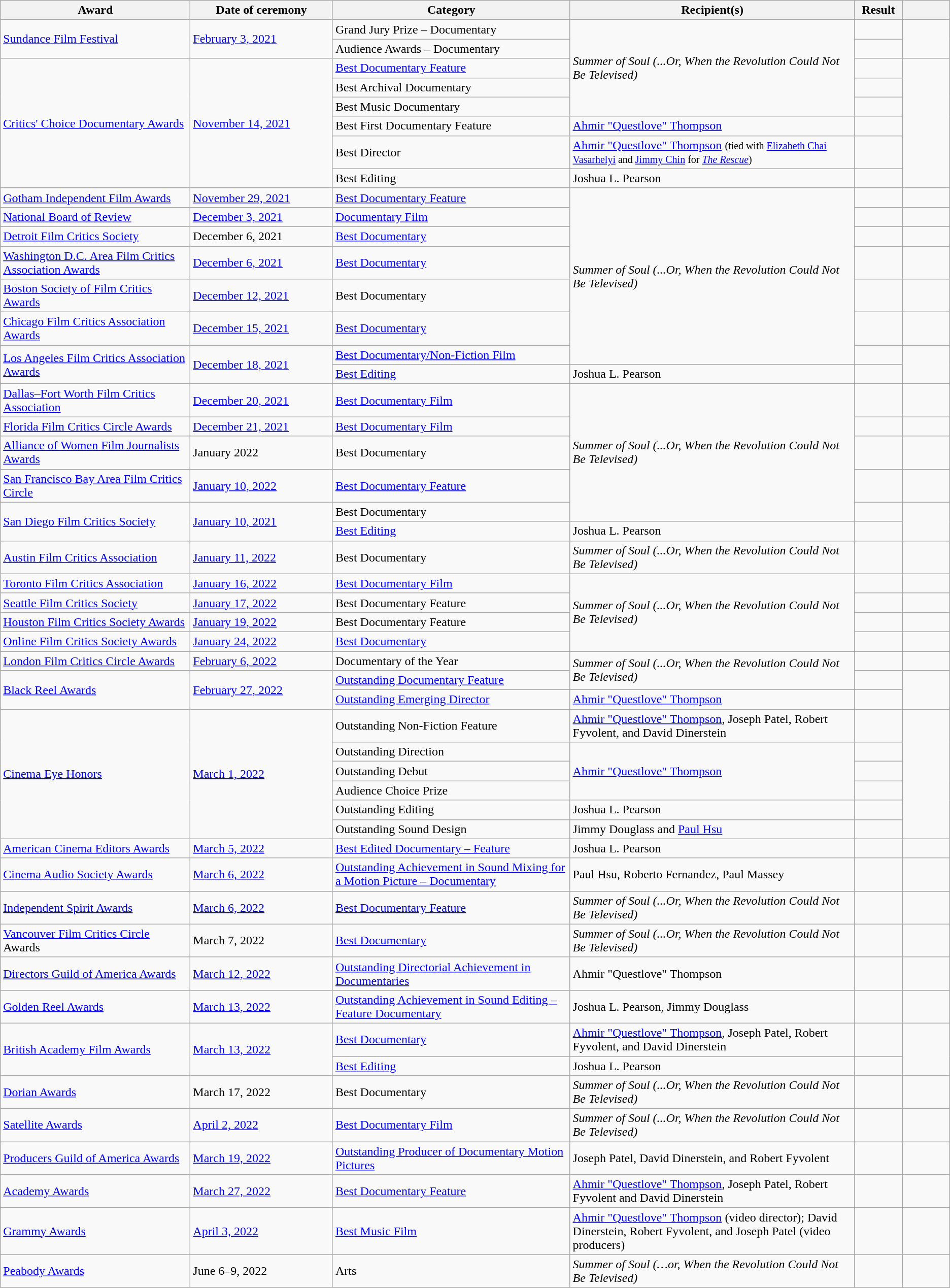<table class="wikitable plainrowheaders sortable">
<tr>
<th scope="col" style="width:20%;">Award</th>
<th scope="col" style="width:15%;">Date of ceremony</th>
<th scope="col" style="width:25%;">Category</th>
<th scope="col" style="width:30%;">Recipient(s)</th>
<th scope="col" style="width:5%;">Result</th>
<th scope="col" style="width:10%;" class="unsortable"></th>
</tr>
<tr>
<td rowspan="2"><a href='#'>Sundance Film Festival</a></td>
<td rowspan="2"><a href='#'>February 3, 2021</a></td>
<td>Grand Jury Prize – Documentary</td>
<td rowspan="5"><em>Summer of Soul (...Or, When the Revolution Could Not Be Televised)</em></td>
<td></td>
<td rowspan="2"></td>
</tr>
<tr>
<td>Audience Awards – Documentary</td>
<td></td>
</tr>
<tr>
<td rowspan="6"><a href='#'>Critics' Choice Documentary Awards</a></td>
<td rowspan="6"><a href='#'>November 14, 2021</a></td>
<td><a href='#'>Best Documentary Feature</a></td>
<td></td>
<td rowspan="6"></td>
</tr>
<tr>
<td>Best Archival Documentary</td>
<td></td>
</tr>
<tr>
<td>Best Music Documentary</td>
<td></td>
</tr>
<tr>
<td>Best First Documentary Feature</td>
<td><a href='#'>Ahmir "Questlove" Thompson</a></td>
<td></td>
</tr>
<tr>
<td>Best Director</td>
<td><a href='#'>Ahmir "Questlove" Thompson</a> <small>(tied with <a href='#'>Elizabeth Chai Vasarhelyi</a> and <a href='#'>Jimmy Chin</a> for <em><a href='#'>The Rescue</a></em>)</small></td>
<td></td>
</tr>
<tr>
<td>Best Editing</td>
<td>Joshua L. Pearson</td>
<td></td>
</tr>
<tr>
<td><a href='#'>Gotham Independent Film Awards</a></td>
<td><a href='#'>November 29, 2021</a></td>
<td><a href='#'>Best Documentary Feature</a></td>
<td rowspan="7"><em>Summer of Soul (...Or, When the Revolution Could Not Be Televised)</em></td>
<td></td>
<td></td>
</tr>
<tr>
<td><a href='#'>National Board of Review</a></td>
<td><a href='#'>December 3, 2021</a></td>
<td><a href='#'>Documentary Film</a></td>
<td></td>
<td></td>
</tr>
<tr>
<td><a href='#'>Detroit Film Critics Society</a></td>
<td>December 6, 2021</td>
<td><a href='#'>Best Documentary</a></td>
<td></td>
<td></td>
</tr>
<tr>
<td><a href='#'>Washington D.C. Area Film Critics Association Awards</a></td>
<td><a href='#'>December 6, 2021</a></td>
<td><a href='#'>Best Documentary</a></td>
<td></td>
<td></td>
</tr>
<tr>
<td><a href='#'>Boston Society of Film Critics Awards</a></td>
<td><a href='#'>December 12, 2021</a></td>
<td>Best Documentary</td>
<td></td>
<td></td>
</tr>
<tr>
<td><a href='#'>Chicago Film Critics Association Awards</a></td>
<td><a href='#'>December 15, 2021</a></td>
<td><a href='#'>Best Documentary</a></td>
<td></td>
<td></td>
</tr>
<tr>
<td rowspan="2"><a href='#'>Los Angeles Film Critics Association Awards</a></td>
<td rowspan="2"><a href='#'>December 18, 2021</a></td>
<td><a href='#'>Best Documentary/Non-Fiction Film</a></td>
<td></td>
<td rowspan="2"></td>
</tr>
<tr>
<td><a href='#'>Best Editing</a></td>
<td>Joshua L. Pearson</td>
<td></td>
</tr>
<tr>
<td><a href='#'>Dallas–Fort Worth Film Critics Association</a></td>
<td><a href='#'>December 20, 2021</a></td>
<td><a href='#'>Best Documentary Film</a></td>
<td rowspan="5"><em>Summer of Soul (...Or, When the Revolution Could Not Be Televised)</em></td>
<td></td>
<td></td>
</tr>
<tr>
<td><a href='#'>Florida Film Critics Circle Awards</a></td>
<td><a href='#'>December 21, 2021</a></td>
<td><a href='#'>Best Documentary Film</a></td>
<td></td>
<td></td>
</tr>
<tr>
<td><a href='#'>Alliance of Women Film Journalists Awards</a></td>
<td>January 2022</td>
<td>Best Documentary</td>
<td></td>
<td></td>
</tr>
<tr>
<td><a href='#'>San Francisco Bay Area Film Critics Circle</a></td>
<td><a href='#'>January 10, 2022</a></td>
<td><a href='#'>Best Documentary Feature</a></td>
<td></td>
<td></td>
</tr>
<tr>
<td rowspan="2"><a href='#'>San Diego Film Critics Society</a></td>
<td rowspan="2"><a href='#'>January 10, 2021</a></td>
<td>Best Documentary</td>
<td></td>
<td rowspan="2"></td>
</tr>
<tr>
<td><a href='#'>Best Editing</a></td>
<td>Joshua L. Pearson</td>
<td></td>
</tr>
<tr>
<td><a href='#'>Austin Film Critics Association</a></td>
<td><a href='#'>January 11, 2022</a></td>
<td>Best Documentary</td>
<td><em>Summer of Soul (...Or, When the Revolution Could Not Be Televised)</em></td>
<td></td>
<td></td>
</tr>
<tr>
<td><a href='#'>Toronto Film Critics Association</a></td>
<td><a href='#'>January 16, 2022</a></td>
<td><a href='#'>Best Documentary Film</a></td>
<td rowspan="4"><em>Summer of Soul (...Or, When the Revolution Could Not Be Televised)</em></td>
<td></td>
<td></td>
</tr>
<tr>
<td><a href='#'>Seattle Film Critics Society</a></td>
<td><a href='#'>January 17, 2022</a></td>
<td>Best Documentary Feature</td>
<td></td>
<td></td>
</tr>
<tr>
<td><a href='#'>Houston Film Critics Society Awards</a></td>
<td><a href='#'>January 19, 2022</a></td>
<td>Best Documentary Feature</td>
<td></td>
<td></td>
</tr>
<tr>
<td><a href='#'>Online Film Critics Society Awards</a></td>
<td><a href='#'>January 24, 2022</a></td>
<td><a href='#'>Best Documentary</a></td>
<td></td>
<td></td>
</tr>
<tr>
<td><a href='#'>London Film Critics Circle Awards</a></td>
<td><a href='#'>February 6, 2022</a></td>
<td>Documentary of the Year</td>
<td rowspan="2"><em>Summer of Soul (...Or, When the Revolution Could Not Be Televised)</em></td>
<td></td>
<td></td>
</tr>
<tr>
<td rowspan="2"><a href='#'>Black Reel Awards</a></td>
<td rowspan="2"><a href='#'>February 27, 2022</a></td>
<td><a href='#'>Outstanding Documentary Feature</a></td>
<td></td>
<td rowspan="2"></td>
</tr>
<tr>
<td><a href='#'>Outstanding Emerging Director</a></td>
<td><a href='#'>Ahmir "Questlove" Thompson</a></td>
<td></td>
</tr>
<tr>
<td rowspan="6"><a href='#'>Cinema Eye Honors</a></td>
<td rowspan="6"><a href='#'>March 1, 2022</a></td>
<td>Outstanding Non-Fiction Feature</td>
<td><a href='#'>Ahmir "Questlove" Thompson</a>, Joseph Patel, Robert Fyvolent, and David Dinerstein</td>
<td></td>
<td rowspan="6"></td>
</tr>
<tr>
<td>Outstanding Direction</td>
<td rowspan="3"><a href='#'>Ahmir "Questlove" Thompson</a></td>
<td></td>
</tr>
<tr>
<td>Outstanding Debut</td>
<td></td>
</tr>
<tr>
<td>Audience Choice Prize</td>
<td></td>
</tr>
<tr>
<td>Outstanding Editing</td>
<td>Joshua L. Pearson</td>
<td></td>
</tr>
<tr>
<td>Outstanding Sound Design</td>
<td>Jimmy Douglass and <a href='#'>Paul Hsu</a></td>
<td></td>
</tr>
<tr>
<td><a href='#'>American Cinema Editors Awards</a></td>
<td><a href='#'>March 5, 2022</a></td>
<td><a href='#'>Best Edited Documentary – Feature</a></td>
<td>Joshua L. Pearson</td>
<td></td>
<td></td>
</tr>
<tr>
<td><a href='#'>Cinema Audio Society Awards</a></td>
<td><a href='#'>March 6, 2022</a></td>
<td><a href='#'>Outstanding Achievement in Sound Mixing for a Motion Picture – Documentary</a></td>
<td>Paul Hsu, Roberto Fernandez, Paul Massey</td>
<td></td>
<td></td>
</tr>
<tr>
<td><a href='#'>Independent Spirit Awards</a></td>
<td><a href='#'>March 6, 2022</a></td>
<td><a href='#'>Best Documentary Feature</a></td>
<td><em>Summer of Soul (...Or, When the Revolution Could Not Be Televised)</em></td>
<td></td>
<td></td>
</tr>
<tr>
<td><a href='#'>Vancouver Film Critics Circle</a> Awards</td>
<td>March 7, 2022</td>
<td><a href='#'>Best Documentary</a></td>
<td><em>Summer of Soul (...Or, When the Revolution Could Not Be Televised)</em></td>
<td></td>
<td style="text-align:center;"></td>
</tr>
<tr>
<td><a href='#'>Directors Guild of America Awards</a></td>
<td><a href='#'>March 12, 2022</a></td>
<td><a href='#'>Outstanding Directorial Achievement in Documentaries</a></td>
<td>Ahmir "Questlove" Thompson</td>
<td></td>
<td></td>
</tr>
<tr>
<td><a href='#'>Golden Reel Awards</a></td>
<td><a href='#'>March 13, 2022</a></td>
<td><a href='#'>Outstanding Achievement in Sound Editing – Feature Documentary</a></td>
<td>Joshua L. Pearson, Jimmy Douglass</td>
<td></td>
<td></td>
</tr>
<tr>
<td rowspan="2"><a href='#'>British Academy Film Awards</a></td>
<td rowspan="2"><a href='#'>March 13, 2022</a></td>
<td><a href='#'>Best Documentary</a></td>
<td><a href='#'>Ahmir "Questlove" Thompson</a>, Joseph Patel, Robert Fyvolent, and David Dinerstein</td>
<td></td>
<td rowspan="2"></td>
</tr>
<tr>
<td><a href='#'>Best Editing</a></td>
<td>Joshua L. Pearson</td>
<td></td>
</tr>
<tr>
<td><a href='#'>Dorian Awards</a></td>
<td>March 17, 2022</td>
<td>Best Documentary</td>
<td><em>Summer of Soul (...Or, When the Revolution Could Not Be Televised)</em></td>
<td></td>
<td style="text-align:center;"></td>
</tr>
<tr>
<td><a href='#'>Satellite Awards</a></td>
<td><a href='#'>April 2, 2022</a></td>
<td><a href='#'>Best Documentary Film</a></td>
<td><em>Summer of Soul (...Or, When the Revolution Could Not Be Televised)</em></td>
<td></td>
<td></td>
</tr>
<tr>
<td><a href='#'>Producers Guild of America Awards</a></td>
<td><a href='#'>March 19, 2022</a></td>
<td><a href='#'>Outstanding Producer of Documentary Motion Pictures</a></td>
<td>Joseph Patel, David Dinerstein, and Robert Fyvolent</td>
<td></td>
<td></td>
</tr>
<tr>
<td><a href='#'>Academy Awards</a></td>
<td><a href='#'>March 27, 2022</a></td>
<td><a href='#'>Best Documentary Feature</a></td>
<td><a href='#'>Ahmir "Questlove" Thompson</a>, Joseph Patel, Robert Fyvolent and David Dinerstein</td>
<td></td>
<td align="center"></td>
</tr>
<tr>
<td><a href='#'>Grammy Awards</a></td>
<td><a href='#'>April 3, 2022</a></td>
<td><a href='#'>Best Music Film</a></td>
<td><a href='#'>Ahmir "Questlove" Thompson</a> (video director); David Dinerstein, Robert Fyvolent, and Joseph Patel (video producers)</td>
<td></td>
<td></td>
</tr>
<tr>
<td><a href='#'>Peabody Awards</a></td>
<td>June 6–9, 2022</td>
<td>Arts</td>
<td><em>Summer of Soul (…or, When the Revolution Could Not Be Televised)</em></td>
<td></td>
<td></td>
</tr>
</table>
